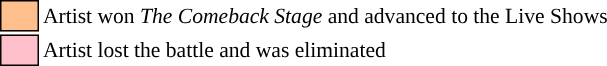<table class="toccolours" style="font-size: 90%; white-space: nowrap;”">
<tr>
<td style="background:#ffbf8c; border:1px solid black;">      </td>
<td>Artist won <em>The Comeback Stage</em> and advanced to the Live Shows</td>
</tr>
<tr>
<td style="background:pink; border:1px solid black;">      </td>
<td>Artist lost the battle and was eliminated</td>
</tr>
<tr>
</tr>
</table>
